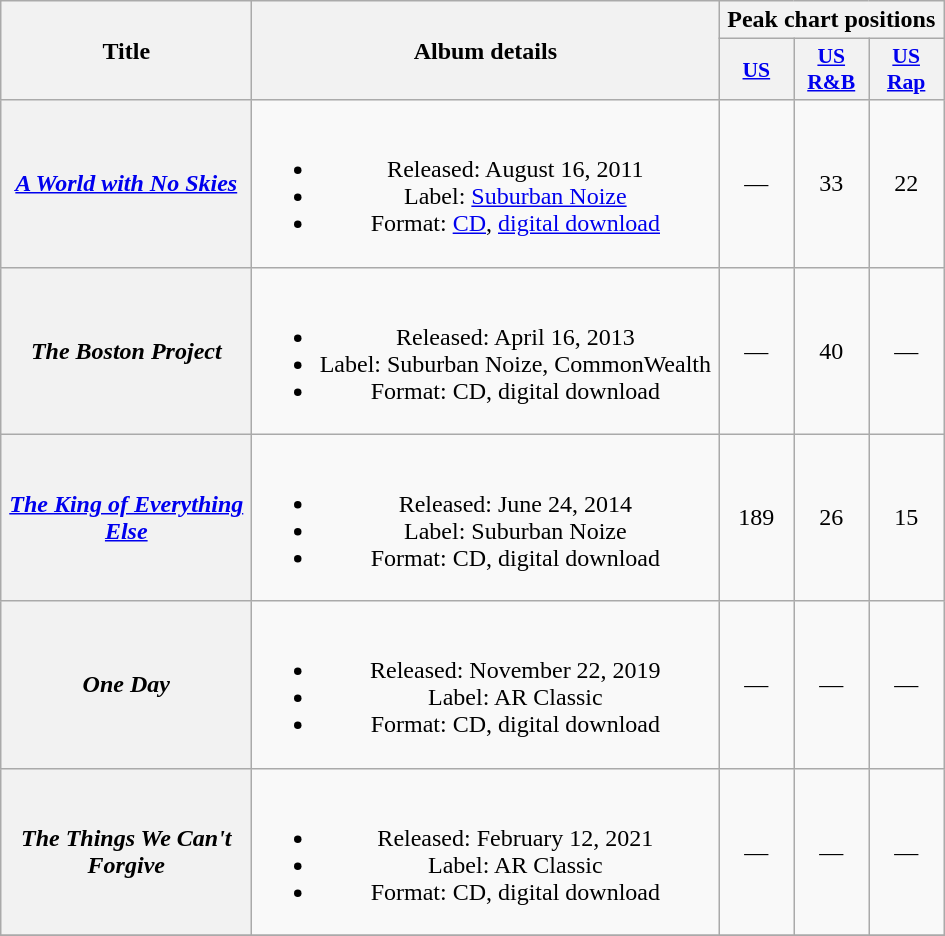<table class="wikitable plainrowheaders" style="text-align:center;">
<tr>
<th scope="col" rowspan="2" style="width:10em;">Title</th>
<th scope="col" rowspan="2" style="width:19em;">Album details</th>
<th scope="col" colspan="3">Peak chart positions</th>
</tr>
<tr>
<th scope="col" style="width:3em;font-size:90%;"><a href='#'>US</a></th>
<th scope="col" style="width:3em;font-size:90%;"><a href='#'>US R&B</a></th>
<th scope="col" style="width:3em;font-size:90%;"><a href='#'>US<br>Rap</a></th>
</tr>
<tr>
<th scope="row"><em><a href='#'>A World with No Skies</a></em></th>
<td><br><ul><li>Released: August 16, 2011</li><li>Label: <a href='#'>Suburban Noize</a></li><li>Format: <a href='#'>CD</a>, <a href='#'>digital download</a></li></ul></td>
<td>—</td>
<td>33</td>
<td>22</td>
</tr>
<tr>
<th scope="row"><em>The Boston Project</em></th>
<td><br><ul><li>Released: April 16, 2013</li><li>Label: Suburban Noize, CommonWealth</li><li>Format: CD, digital download</li></ul></td>
<td>—</td>
<td>40</td>
<td>—</td>
</tr>
<tr>
<th scope="row"><em><a href='#'>The King of Everything Else</a></em></th>
<td><br><ul><li>Released: June 24, 2014</li><li>Label: Suburban Noize</li><li>Format: CD, digital download</li></ul></td>
<td>189</td>
<td>26</td>
<td>15</td>
</tr>
<tr>
<th scope="row"><em>One Day</em></th>
<td><br><ul><li>Released: November 22, 2019</li><li>Label: AR Classic</li><li>Format: CD, digital download</li></ul></td>
<td>—</td>
<td>—</td>
<td>—</td>
</tr>
<tr>
<th scope="row"><em>The Things We Can't Forgive</em></th>
<td><br><ul><li>Released: February 12, 2021</li><li>Label: AR Classic</li><li>Format: CD, digital download</li></ul></td>
<td>—</td>
<td>—</td>
<td>—</td>
</tr>
<tr>
</tr>
</table>
